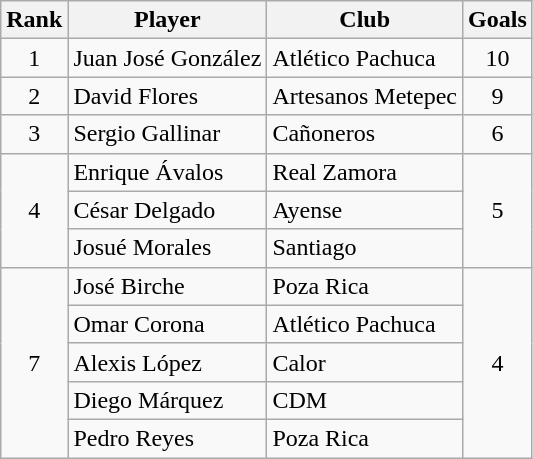<table class="wikitable">
<tr>
<th>Rank</th>
<th>Player</th>
<th>Club</th>
<th>Goals</th>
</tr>
<tr>
<td align=center rowspan=1>1</td>
<td> Juan José González</td>
<td>Atlético Pachuca</td>
<td align=center rowspan=1>10</td>
</tr>
<tr>
<td align=center rowspan=1>2</td>
<td> David Flores</td>
<td>Artesanos Metepec</td>
<td align=center rowspan=1>9</td>
</tr>
<tr>
<td align=center rowspan=1>3</td>
<td> Sergio Gallinar</td>
<td>Cañoneros</td>
<td align=center rowspan=1>6</td>
</tr>
<tr>
<td align=center rowspan=3>4</td>
<td> Enrique Ávalos</td>
<td>Real Zamora</td>
<td align=center rowspan=3>5</td>
</tr>
<tr>
<td> César Delgado</td>
<td>Ayense</td>
</tr>
<tr>
<td> Josué Morales</td>
<td>Santiago</td>
</tr>
<tr>
<td align=center rowspan=5>7</td>
<td> José Birche</td>
<td>Poza Rica</td>
<td align=center rowspan=5>4</td>
</tr>
<tr>
<td> Omar Corona</td>
<td>Atlético Pachuca</td>
</tr>
<tr>
<td> Alexis López</td>
<td>Calor</td>
</tr>
<tr>
<td> Diego Márquez</td>
<td>CDM</td>
</tr>
<tr>
<td> Pedro Reyes</td>
<td>Poza Rica</td>
</tr>
</table>
